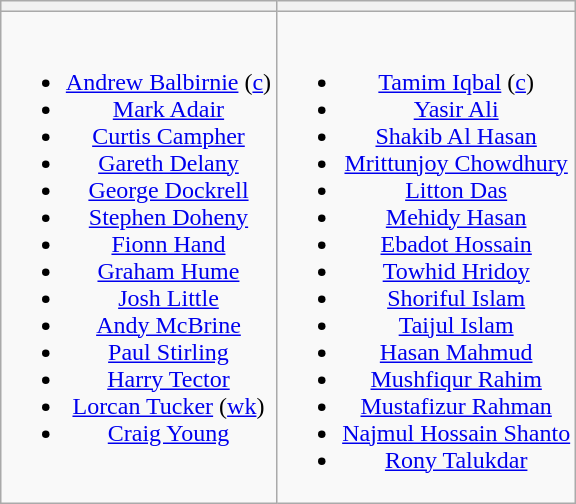<table class="wikitable" style="text-align:center; margin:auto">
<tr>
<th></th>
<th></th>
</tr>
<tr style="vertical-align:top">
<td><br><ul><li><a href='#'>Andrew Balbirnie</a> (<a href='#'>c</a>)</li><li><a href='#'>Mark Adair</a></li><li><a href='#'>Curtis Campher</a></li><li><a href='#'>Gareth Delany</a></li><li><a href='#'>George Dockrell</a></li><li><a href='#'>Stephen Doheny</a></li><li><a href='#'>Fionn Hand</a></li><li><a href='#'>Graham Hume</a></li><li><a href='#'>Josh Little</a></li><li><a href='#'>Andy McBrine</a></li><li><a href='#'>Paul Stirling</a></li><li><a href='#'>Harry Tector</a></li><li><a href='#'>Lorcan Tucker</a> (<a href='#'>wk</a>)</li><li><a href='#'>Craig Young</a></li></ul></td>
<td><br><ul><li><a href='#'>Tamim Iqbal</a> (<a href='#'>c</a>)</li><li><a href='#'>Yasir Ali</a></li><li><a href='#'>Shakib Al Hasan</a></li><li><a href='#'>Mrittunjoy Chowdhury</a></li><li><a href='#'>Litton Das</a></li><li><a href='#'>Mehidy Hasan</a></li><li><a href='#'>Ebadot Hossain</a></li><li><a href='#'>Towhid Hridoy</a></li><li><a href='#'>Shoriful Islam</a></li><li><a href='#'>Taijul Islam</a></li><li><a href='#'>Hasan Mahmud</a></li><li><a href='#'>Mushfiqur Rahim</a></li><li><a href='#'>Mustafizur Rahman</a></li><li><a href='#'>Najmul Hossain Shanto</a></li><li><a href='#'>Rony Talukdar</a></li></ul></td>
</tr>
</table>
